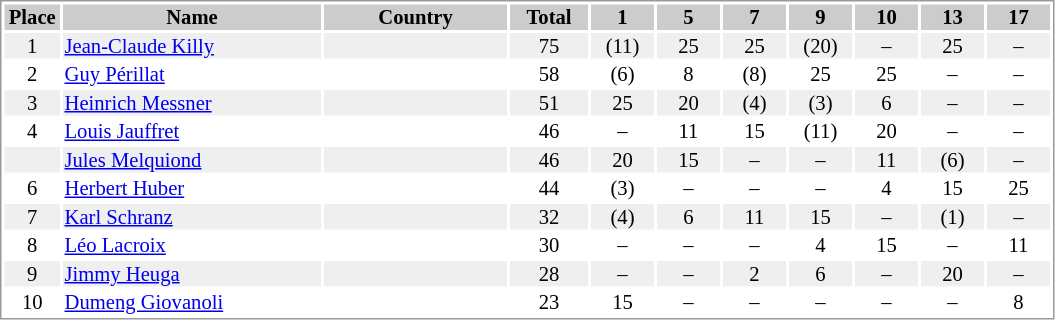<table border="0" style="border: 1px solid #999; background-color:#FFFFFF; text-align:center; font-size:86%; line-height:15px;">
<tr align="center" bgcolor="#CCCCCC">
<th width=35>Place</th>
<th width=170>Name</th>
<th width=120>Country</th>
<th width=50>Total</th>
<th width=40>1</th>
<th width=40>5</th>
<th width=40>7</th>
<th width=40>9</th>
<th width=40>10</th>
<th width=40>13</th>
<th width=40>17</th>
</tr>
<tr bgcolor="#EFEFEF">
<td>1</td>
<td align="left"><a href='#'>Jean-Claude Killy</a></td>
<td align="left"></td>
<td>75</td>
<td>(11)</td>
<td>25</td>
<td>25</td>
<td>(20)</td>
<td>–</td>
<td>25</td>
<td>–</td>
</tr>
<tr>
<td>2</td>
<td align="left"><a href='#'>Guy Périllat</a></td>
<td align="left"></td>
<td>58</td>
<td>(6)</td>
<td>8</td>
<td>(8)</td>
<td>25</td>
<td>25</td>
<td>–</td>
<td>–</td>
</tr>
<tr bgcolor="#EFEFEF">
<td>3</td>
<td align="left"><a href='#'>Heinrich Messner</a></td>
<td align="left"></td>
<td>51</td>
<td>25</td>
<td>20</td>
<td>(4)</td>
<td>(3)</td>
<td>6</td>
<td>–</td>
<td>–</td>
</tr>
<tr>
<td>4</td>
<td align="left"><a href='#'>Louis Jauffret</a></td>
<td align="left"></td>
<td>46</td>
<td>–</td>
<td>11</td>
<td>15</td>
<td>(11)</td>
<td>20</td>
<td>–</td>
<td>–</td>
</tr>
<tr bgcolor="#EFEFEF">
<td></td>
<td align="left"><a href='#'>Jules Melquiond</a></td>
<td align="left"></td>
<td>46</td>
<td>20</td>
<td>15</td>
<td>–</td>
<td>–</td>
<td>11</td>
<td>(6)</td>
<td>–</td>
</tr>
<tr>
<td>6</td>
<td align="left"><a href='#'>Herbert Huber</a></td>
<td align="left"></td>
<td>44</td>
<td>(3)</td>
<td>–</td>
<td>–</td>
<td>–</td>
<td>4</td>
<td>15</td>
<td>25</td>
</tr>
<tr bgcolor="#EFEFEF">
<td>7</td>
<td align="left"><a href='#'>Karl Schranz</a></td>
<td align="left"></td>
<td>32</td>
<td>(4)</td>
<td>6</td>
<td>11</td>
<td>15</td>
<td>–</td>
<td>(1)</td>
<td>–</td>
</tr>
<tr>
<td>8</td>
<td align="left"><a href='#'>Léo Lacroix</a></td>
<td align="left"></td>
<td>30</td>
<td>–</td>
<td>–</td>
<td>–</td>
<td>4</td>
<td>15</td>
<td>–</td>
<td>11</td>
</tr>
<tr bgcolor="#EFEFEF">
<td>9</td>
<td align="left"><a href='#'>Jimmy Heuga</a></td>
<td align="left"></td>
<td>28</td>
<td>–</td>
<td>–</td>
<td>2</td>
<td>6</td>
<td>–</td>
<td>20</td>
<td>–</td>
</tr>
<tr>
<td>10</td>
<td align="left"><a href='#'>Dumeng Giovanoli</a></td>
<td align="left"></td>
<td>23</td>
<td>15</td>
<td>–</td>
<td>–</td>
<td>–</td>
<td>–</td>
<td>–</td>
<td>8</td>
</tr>
</table>
